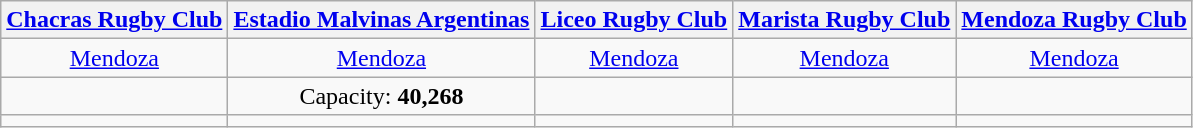<table class="wikitable" style="text-align:center">
<tr>
<th><a href='#'>Chacras Rugby Club</a></th>
<th><a href='#'>Estadio Malvinas Argentinas</a></th>
<th><a href='#'>Liceo Rugby Club</a></th>
<th><a href='#'>Marista Rugby Club</a></th>
<th><a href='#'>Mendoza Rugby Club</a></th>
</tr>
<tr>
<td><a href='#'>Mendoza</a></td>
<td><a href='#'>Mendoza</a></td>
<td><a href='#'>Mendoza</a></td>
<td><a href='#'>Mendoza</a></td>
<td><a href='#'>Mendoza</a></td>
</tr>
<tr>
<td></td>
<td>Capacity: <strong>40,268</strong></td>
<td></td>
<td></td>
<td></td>
</tr>
<tr>
<td></td>
<td></td>
<td></td>
<td></td>
<td></td>
</tr>
</table>
